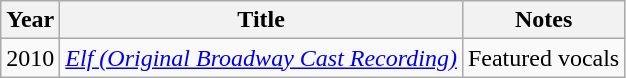<table class="wikitable">
<tr>
<th>Year</th>
<th>Title</th>
<th>Notes</th>
</tr>
<tr>
<td>2010</td>
<td><em><a href='#'>Elf (Original Broadway Cast Recording)</a></em></td>
<td>Featured vocals</td>
</tr>
</table>
